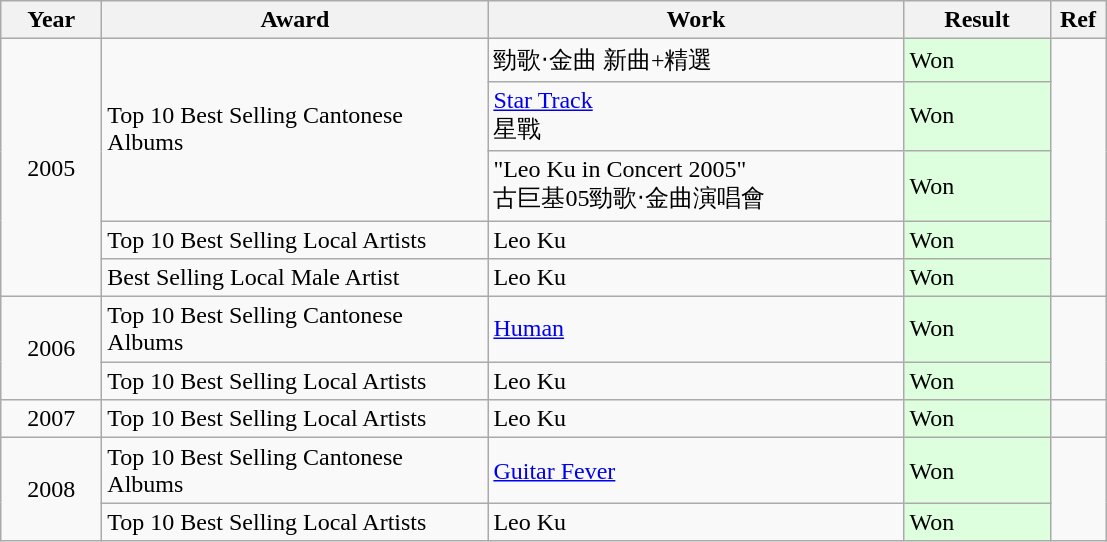<table class="wikitable">
<tr>
<th width=60>Year</th>
<th width="250">Award</th>
<th width="270">Work</th>
<th width="90">Result</th>
<th width="30">Ref</th>
</tr>
<tr>
<td rowspan="5" align="center">2005</td>
<td rowspan="3">Top 10 Best Selling Cantonese Albums</td>
<td>勁歌‧金曲 新曲+精選</td>
<td style="background: #ddffdd"><div>Won</div></td>
<td rowspan="5" align="center"></td>
</tr>
<tr>
<td><a href='#'>Star Track</a> <br> 星戰</td>
<td style="background: #ddffdd"><div>Won</div></td>
</tr>
<tr>
<td>"Leo Ku in Concert 2005" <br>古巨基05勁歌‧金曲演唱會</td>
<td style="background: #ddffdd"><div>Won</div></td>
</tr>
<tr>
<td>Top 10 Best Selling Local Artists</td>
<td>Leo Ku</td>
<td style="background: #ddffdd"><div>Won</div></td>
</tr>
<tr>
<td>Best Selling Local Male Artist</td>
<td>Leo Ku</td>
<td style="background: #ddffdd"><div>Won</div></td>
</tr>
<tr>
<td rowspan="2" align="center">2006</td>
<td>Top 10 Best Selling Cantonese Albums</td>
<td><a href='#'>Human</a></td>
<td style="background: #ddffdd"><div>Won</div></td>
<td rowspan="2" align="center"></td>
</tr>
<tr>
<td>Top 10 Best Selling Local Artists</td>
<td>Leo Ku</td>
<td style="background: #ddffdd"><div>Won</div></td>
</tr>
<tr>
<td align="center">2007</td>
<td>Top 10 Best Selling Local Artists</td>
<td>Leo Ku</td>
<td style="background: #ddffdd"><div>Won</div></td>
<td align="center"></td>
</tr>
<tr>
<td rowspan = "2" align="center">2008</td>
<td>Top 10 Best Selling Cantonese Albums</td>
<td><a href='#'>Guitar Fever</a></td>
<td style="background: #ddffdd"><div>Won</div></td>
<td rowspan = "2" align="center"></td>
</tr>
<tr>
<td>Top 10 Best Selling Local Artists</td>
<td>Leo Ku</td>
<td style="background: #ddffdd"><div>Won</div></td>
</tr>
</table>
